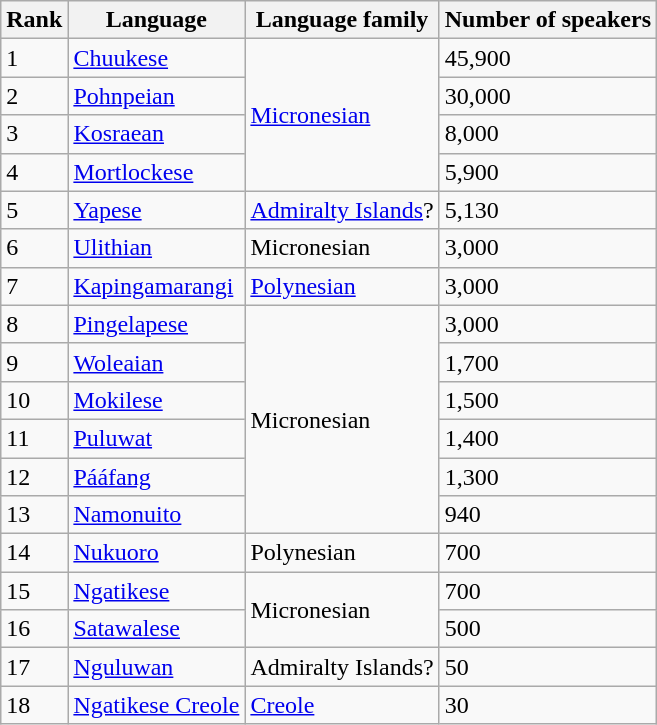<table class="wikitable sortable">
<tr>
<th>Rank</th>
<th>Language</th>
<th>Language family</th>
<th>Number of speakers</th>
</tr>
<tr>
<td>1</td>
<td><a href='#'>Chuukese</a></td>
<td rowspan="4"><a href='#'>Micronesian</a></td>
<td>45,900</td>
</tr>
<tr>
<td>2</td>
<td><a href='#'>Pohnpeian</a></td>
<td>30,000</td>
</tr>
<tr>
<td>3</td>
<td><a href='#'>Kosraean</a></td>
<td>8,000</td>
</tr>
<tr>
<td>4</td>
<td><a href='#'>Mortlockese</a></td>
<td>5,900</td>
</tr>
<tr>
<td>5</td>
<td><a href='#'>Yapese</a></td>
<td><a href='#'>Admiralty Islands</a>?</td>
<td>5,130</td>
</tr>
<tr>
<td>6</td>
<td><a href='#'>Ulithian</a></td>
<td>Micronesian</td>
<td>3,000</td>
</tr>
<tr>
<td>7</td>
<td><a href='#'>Kapingamarangi</a></td>
<td><a href='#'>Polynesian</a></td>
<td>3,000</td>
</tr>
<tr>
<td>8</td>
<td><a href='#'>Pingelapese</a></td>
<td rowspan="6">Micronesian</td>
<td>3,000</td>
</tr>
<tr>
<td>9</td>
<td><a href='#'>Woleaian</a></td>
<td>1,700</td>
</tr>
<tr>
<td>10</td>
<td><a href='#'>Mokilese</a></td>
<td>1,500</td>
</tr>
<tr>
<td>11</td>
<td><a href='#'>Puluwat</a></td>
<td>1,400</td>
</tr>
<tr>
<td>12</td>
<td><a href='#'>Pááfang</a></td>
<td>1,300</td>
</tr>
<tr>
<td>13</td>
<td><a href='#'>Namonuito</a></td>
<td>940</td>
</tr>
<tr>
<td>14</td>
<td><a href='#'>Nukuoro</a></td>
<td>Polynesian</td>
<td>700</td>
</tr>
<tr>
<td>15</td>
<td><a href='#'>Ngatikese</a></td>
<td rowspan="2">Micronesian</td>
<td>700</td>
</tr>
<tr>
<td>16</td>
<td><a href='#'>Satawalese</a></td>
<td>500</td>
</tr>
<tr>
<td>17</td>
<td><a href='#'>Nguluwan</a></td>
<td>Admiralty Islands?</td>
<td>50</td>
</tr>
<tr>
<td>18</td>
<td><a href='#'>Ngatikese Creole</a></td>
<td><a href='#'>Creole</a></td>
<td>30</td>
</tr>
</table>
